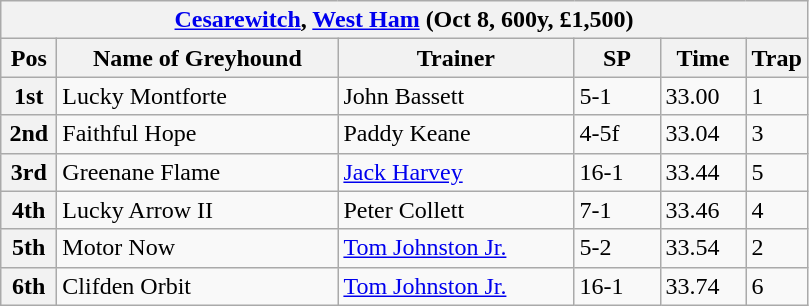<table class="wikitable">
<tr>
<th colspan="6"><a href='#'>Cesarewitch</a>, <a href='#'>West Ham</a> (Oct 8, 600y, £1,500)</th>
</tr>
<tr>
<th width=30>Pos</th>
<th width=180>Name of Greyhound</th>
<th width=150>Trainer</th>
<th width=50>SP</th>
<th width=50>Time</th>
<th width=30>Trap</th>
</tr>
<tr>
<th>1st</th>
<td>Lucky Montforte</td>
<td>John Bassett</td>
<td>5-1</td>
<td>33.00</td>
<td>1</td>
</tr>
<tr>
<th>2nd</th>
<td>Faithful Hope</td>
<td>Paddy Keane</td>
<td>4-5f</td>
<td>33.04</td>
<td>3</td>
</tr>
<tr>
<th>3rd</th>
<td>Greenane Flame</td>
<td><a href='#'>Jack Harvey</a></td>
<td>16-1</td>
<td>33.44</td>
<td>5</td>
</tr>
<tr>
<th>4th</th>
<td>Lucky Arrow II</td>
<td>Peter Collett</td>
<td>7-1</td>
<td>33.46</td>
<td>4</td>
</tr>
<tr>
<th>5th</th>
<td>Motor Now</td>
<td><a href='#'>Tom Johnston Jr.</a></td>
<td>5-2</td>
<td>33.54</td>
<td>2</td>
</tr>
<tr>
<th>6th</th>
<td>Clifden Orbit</td>
<td><a href='#'>Tom Johnston Jr.</a></td>
<td>16-1</td>
<td>33.74</td>
<td>6</td>
</tr>
</table>
